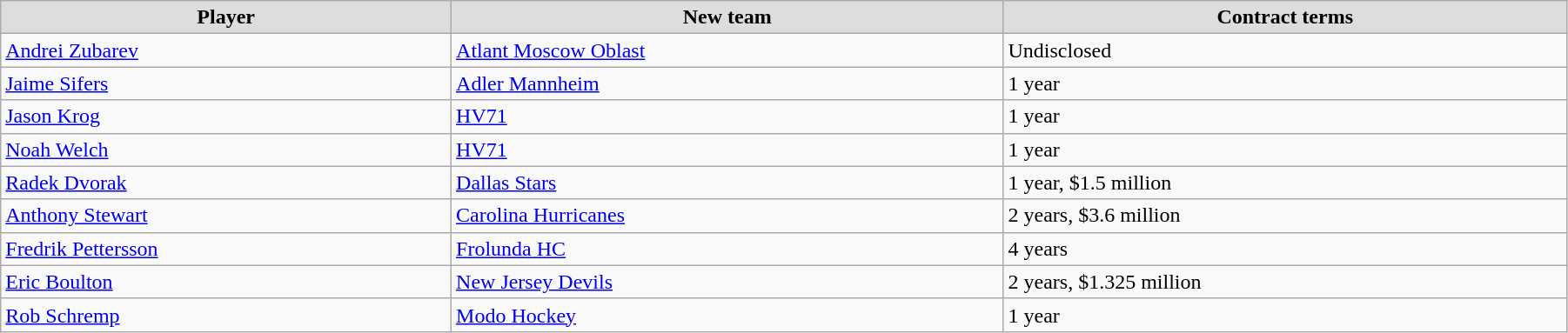<table class="wikitable" width=95%>
<tr align="center" bgcolor="#dddddd">
<td><strong>Player</strong></td>
<td><strong>New team</strong></td>
<td><strong>Contract terms</strong></td>
</tr>
<tr>
<td><a href='#'>Andrei Zubarev</a></td>
<td><a href='#'>Atlant Moscow Oblast</a></td>
<td>Undisclosed</td>
</tr>
<tr>
<td><a href='#'>Jaime Sifers</a></td>
<td><a href='#'>Adler Mannheim</a></td>
<td>1 year</td>
</tr>
<tr>
<td><a href='#'>Jason Krog</a></td>
<td><a href='#'>HV71</a></td>
<td>1 year</td>
</tr>
<tr>
<td><a href='#'>Noah Welch</a></td>
<td><a href='#'>HV71</a></td>
<td>1 year</td>
</tr>
<tr>
<td><a href='#'>Radek Dvorak</a></td>
<td><a href='#'>Dallas Stars</a></td>
<td>1 year, $1.5 million</td>
</tr>
<tr>
<td><a href='#'>Anthony Stewart</a></td>
<td><a href='#'>Carolina Hurricanes</a></td>
<td>2 years, $3.6 million</td>
</tr>
<tr>
<td><a href='#'>Fredrik Pettersson</a></td>
<td><a href='#'>Frolunda HC</a></td>
<td>4 years</td>
</tr>
<tr>
<td><a href='#'>Eric Boulton</a></td>
<td><a href='#'>New Jersey Devils</a></td>
<td>2 years, $1.325 million</td>
</tr>
<tr>
<td><a href='#'>Rob Schremp</a></td>
<td><a href='#'>Modo Hockey</a></td>
<td>1 year</td>
</tr>
</table>
